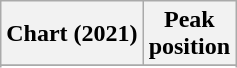<table class="wikitable plainrowheaders">
<tr>
<th scope="col">Chart (2021)</th>
<th scope="col">Peak<br>position</th>
</tr>
<tr>
</tr>
<tr>
</tr>
<tr>
</tr>
</table>
